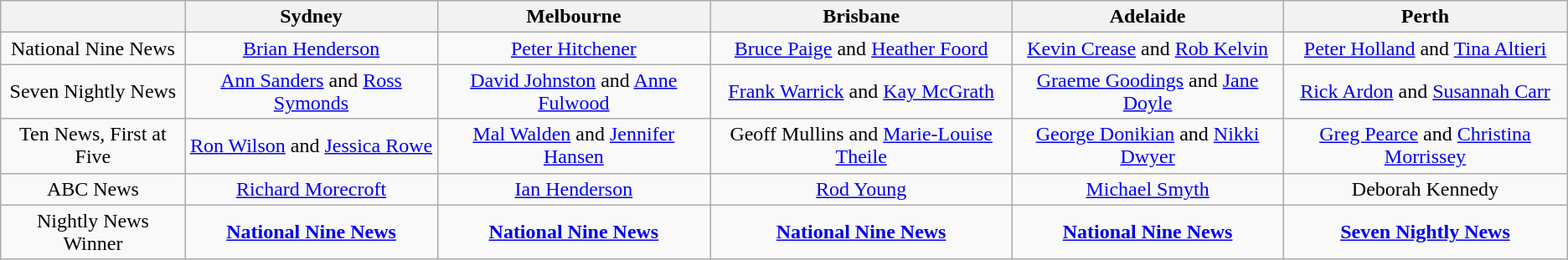<table class="wikitable">
<tr>
<th></th>
<th>Sydney</th>
<th>Melbourne</th>
<th>Brisbane</th>
<th>Adelaide</th>
<th>Perth</th>
</tr>
<tr style="text-align:center">
<td>National Nine News</td>
<td><a href='#'>Brian Henderson</a></td>
<td><a href='#'>Peter Hitchener</a></td>
<td><a href='#'>Bruce Paige</a> and <a href='#'>Heather Foord</a></td>
<td><a href='#'>Kevin Crease</a> and <a href='#'>Rob Kelvin</a></td>
<td><a href='#'>Peter Holland</a> and <a href='#'>Tina Altieri</a></td>
</tr>
<tr style="text-align:center">
<td>Seven Nightly News</td>
<td><a href='#'>Ann Sanders</a> and <a href='#'>Ross Symonds</a></td>
<td><a href='#'>David Johnston</a> and <a href='#'>Anne Fulwood</a></td>
<td><a href='#'>Frank Warrick</a> and <a href='#'>Kay McGrath</a></td>
<td><a href='#'>Graeme Goodings</a> and <a href='#'>Jane Doyle</a></td>
<td><a href='#'>Rick Ardon</a> and <a href='#'>Susannah Carr</a></td>
</tr>
<tr style="text-align:center">
<td>Ten News, First at Five</td>
<td><a href='#'>Ron Wilson</a> and <a href='#'>Jessica Rowe</a></td>
<td><a href='#'>Mal Walden</a> and <a href='#'>Jennifer Hansen</a></td>
<td>Geoff Mullins and <a href='#'>Marie-Louise Theile</a></td>
<td><a href='#'>George Donikian</a> and <a href='#'>Nikki Dwyer</a></td>
<td><a href='#'>Greg Pearce</a> and <a href='#'>Christina Morrissey</a></td>
</tr>
<tr style="text-align:center">
<td>ABC News</td>
<td><a href='#'>Richard Morecroft</a></td>
<td><a href='#'>Ian Henderson</a></td>
<td><a href='#'>Rod Young</a></td>
<td><a href='#'>Michael Smyth</a></td>
<td>Deborah Kennedy</td>
</tr>
<tr style="text-align:center">
<td>Nightly News Winner</td>
<td><strong><a href='#'>National Nine News</a></strong></td>
<td><strong><a href='#'>National Nine News</a></strong></td>
<td><strong><a href='#'>National Nine News</a></strong></td>
<td><strong><a href='#'>National Nine News</a></strong></td>
<td><strong><a href='#'>Seven Nightly News</a></strong></td>
</tr>
</table>
